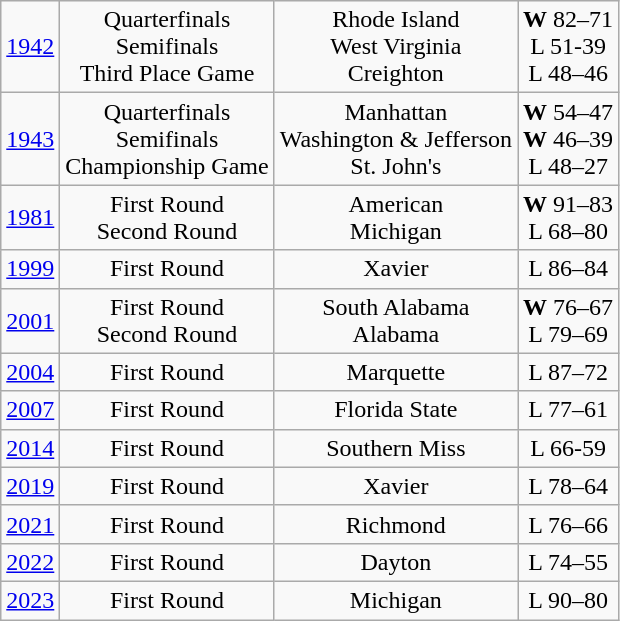<table class="wikitable">
<tr align="center">
<td><a href='#'>1942</a></td>
<td>Quarterfinals<br>Semifinals<br>Third Place Game</td>
<td>Rhode Island<br>West Virginia<br>Creighton</td>
<td><strong>W</strong> 82–71<br>L 51-39 <br>L 48–46</td>
</tr>
<tr align="center">
<td><a href='#'>1943</a></td>
<td>Quarterfinals<br>Semifinals<br>Championship Game</td>
<td>Manhattan<br>Washington & Jefferson<br>St. John's</td>
<td><strong>W</strong> 54–47<br><strong>W</strong> 46–39<br>L 48–27</td>
</tr>
<tr align="center">
<td><a href='#'>1981</a></td>
<td>First Round<br>Second Round</td>
<td>American<br>Michigan</td>
<td><strong>W</strong> 91–83<br>L 68–80</td>
</tr>
<tr align="center">
<td><a href='#'>1999</a></td>
<td>First Round</td>
<td>Xavier</td>
<td>L 86–84</td>
</tr>
<tr align="center">
<td><a href='#'>2001</a></td>
<td>First Round<br>Second Round</td>
<td>South Alabama<br>Alabama</td>
<td><strong>W</strong> 76–67<br>L 79–69</td>
</tr>
<tr align="center">
<td><a href='#'>2004</a></td>
<td>First Round</td>
<td>Marquette</td>
<td>L 87–72</td>
</tr>
<tr align="center">
<td><a href='#'>2007</a></td>
<td>First Round</td>
<td>Florida State</td>
<td>L 77–61</td>
</tr>
<tr align="center">
<td><a href='#'>2014</a></td>
<td>First Round</td>
<td>Southern Miss</td>
<td>L 66-59</td>
</tr>
<tr align="center">
<td><a href='#'>2019</a></td>
<td>First Round</td>
<td>Xavier</td>
<td>L 78–64</td>
</tr>
<tr align="center">
<td><a href='#'>2021</a></td>
<td>First Round</td>
<td>Richmond</td>
<td>L 76–66</td>
</tr>
<tr align="center">
<td><a href='#'>2022</a></td>
<td>First Round</td>
<td>Dayton</td>
<td>L 74–55</td>
</tr>
<tr align="center">
<td><a href='#'>2023</a></td>
<td>First Round</td>
<td>Michigan</td>
<td>L 90–80</td>
</tr>
</table>
